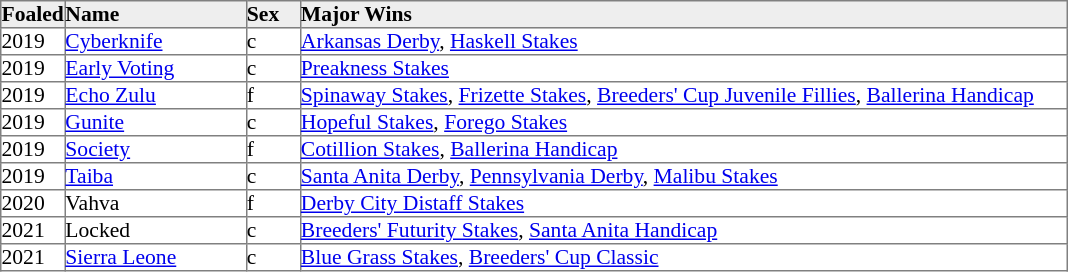<table border="1" cellpadding="0" style="border-collapse: collapse; font-size:90%">
<tr bgcolor="#eeeeee">
<td width="35px"><strong>Foaled</strong></td>
<td width="120px"><strong>Name</strong></td>
<td width="35px"><strong>Sex</strong></td>
<td width="510px"><strong>Major Wins</strong></td>
</tr>
<tr>
<td>2019</td>
<td><a href='#'>Cyberknife</a></td>
<td>c</td>
<td><a href='#'>Arkansas Derby</a>, <a href='#'>Haskell Stakes</a></td>
</tr>
<tr>
<td>2019</td>
<td><a href='#'>Early Voting</a></td>
<td>c</td>
<td><a href='#'>Preakness Stakes</a></td>
</tr>
<tr>
<td>2019</td>
<td><a href='#'>Echo Zulu</a></td>
<td>f</td>
<td><a href='#'>Spinaway Stakes</a>, <a href='#'>Frizette Stakes</a>, <a href='#'>Breeders' Cup Juvenile Fillies</a>, <a href='#'>Ballerina Handicap</a></td>
</tr>
<tr>
<td>2019</td>
<td><a href='#'>Gunite</a></td>
<td>c</td>
<td><a href='#'>Hopeful Stakes</a>, <a href='#'>Forego Stakes</a></td>
</tr>
<tr>
<td>2019</td>
<td><a href='#'>Society</a></td>
<td>f</td>
<td><a href='#'>Cotillion Stakes</a>, <a href='#'>Ballerina Handicap</a></td>
</tr>
<tr>
<td>2019</td>
<td><a href='#'>Taiba</a></td>
<td>c</td>
<td><a href='#'>Santa Anita Derby</a>, <a href='#'>Pennsylvania Derby</a>, <a href='#'>Malibu Stakes</a></td>
</tr>
<tr>
<td>2020</td>
<td>Vahva</td>
<td>f</td>
<td><a href='#'>Derby City Distaff Stakes</a></td>
</tr>
<tr>
<td>2021</td>
<td>Locked</td>
<td>c</td>
<td><a href='#'>Breeders' Futurity Stakes</a>, <a href='#'>Santa Anita Handicap</a></td>
</tr>
<tr>
<td>2021</td>
<td><a href='#'>Sierra Leone</a></td>
<td>c</td>
<td><a href='#'>Blue Grass Stakes</a>, <a href='#'>Breeders' Cup Classic</a></td>
</tr>
</table>
